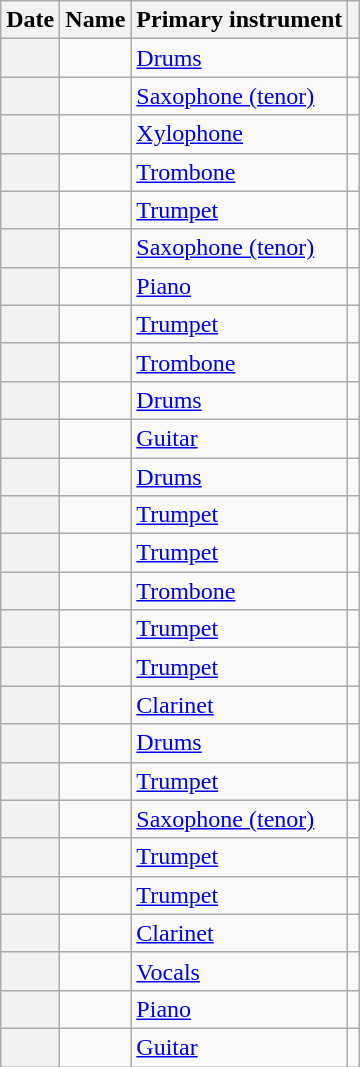<table class="wikitable sortable plainrowheaders">
<tr>
<th scope="col">Date</th>
<th scope="col">Name</th>
<th scope="col">Primary instrument</th>
<th scope="col" class="unsortable"></th>
</tr>
<tr>
<th></th>
<td></td>
<td><a href='#'>Drums</a></td>
<td style="text-align:center;"></td>
</tr>
<tr>
<th></th>
<td></td>
<td><a href='#'>Saxophone (tenor)</a></td>
<td style="text-align:center;"></td>
</tr>
<tr>
<th></th>
<td></td>
<td><a href='#'>Xylophone</a></td>
<td style="text-align:center;"></td>
</tr>
<tr>
<th></th>
<td></td>
<td><a href='#'>Trombone</a></td>
<td style="text-align:center;"></td>
</tr>
<tr>
<th></th>
<td></td>
<td><a href='#'>Trumpet</a></td>
<td style="text-align:center;"></td>
</tr>
<tr>
<th></th>
<td></td>
<td><a href='#'>Saxophone (tenor)</a></td>
<td style="text-align:center;"></td>
</tr>
<tr>
<th></th>
<td></td>
<td><a href='#'>Piano</a></td>
<td style="text-align:center;"></td>
</tr>
<tr>
<th></th>
<td></td>
<td><a href='#'>Trumpet</a></td>
<td style="text-align:center;"></td>
</tr>
<tr>
<th></th>
<td></td>
<td><a href='#'>Trombone</a></td>
<td style="text-align:center;"></td>
</tr>
<tr>
<th></th>
<td></td>
<td><a href='#'>Drums</a></td>
<td style="text-align:center;"></td>
</tr>
<tr>
<th></th>
<td></td>
<td><a href='#'>Guitar</a></td>
<td style="text-align:center;"></td>
</tr>
<tr>
<th></th>
<td></td>
<td><a href='#'>Drums</a></td>
<td style="text-align:center;"></td>
</tr>
<tr>
<th></th>
<td></td>
<td><a href='#'>Trumpet</a></td>
<td style="text-align:center;"></td>
</tr>
<tr>
<th></th>
<td></td>
<td><a href='#'>Trumpet</a></td>
<td style="text-align:center;"></td>
</tr>
<tr>
<th></th>
<td></td>
<td><a href='#'>Trombone</a></td>
<td style="text-align:center;"></td>
</tr>
<tr>
<th></th>
<td></td>
<td><a href='#'>Trumpet</a></td>
<td style="text-align:center;"></td>
</tr>
<tr>
<th></th>
<td></td>
<td><a href='#'>Trumpet</a></td>
<td style="text-align:center;"></td>
</tr>
<tr>
<th></th>
<td></td>
<td><a href='#'>Clarinet</a></td>
<td style="text-align:center;"></td>
</tr>
<tr>
<th></th>
<td></td>
<td><a href='#'>Drums</a></td>
<td style="text-align:center;"></td>
</tr>
<tr>
<th></th>
<td></td>
<td><a href='#'>Trumpet</a></td>
<td style="text-align:center;"></td>
</tr>
<tr>
<th></th>
<td></td>
<td><a href='#'>Saxophone (tenor)</a></td>
<td style="text-align:center;"></td>
</tr>
<tr>
<th></th>
<td></td>
<td><a href='#'>Trumpet</a></td>
<td style="text-align:center;"></td>
</tr>
<tr>
<th></th>
<td></td>
<td><a href='#'>Trumpet</a></td>
<td style="text-align:center;"></td>
</tr>
<tr>
<th></th>
<td></td>
<td><a href='#'>Clarinet</a></td>
<td style="text-align:center;"></td>
</tr>
<tr>
<th></th>
<td></td>
<td><a href='#'>Vocals</a></td>
<td style="text-align:center;"></td>
</tr>
<tr>
<th></th>
<td></td>
<td><a href='#'>Piano</a></td>
<td style="text-align:center;"></td>
</tr>
<tr>
<th></th>
<td></td>
<td><a href='#'>Guitar</a></td>
<td style="text-align:center;"></td>
</tr>
</table>
